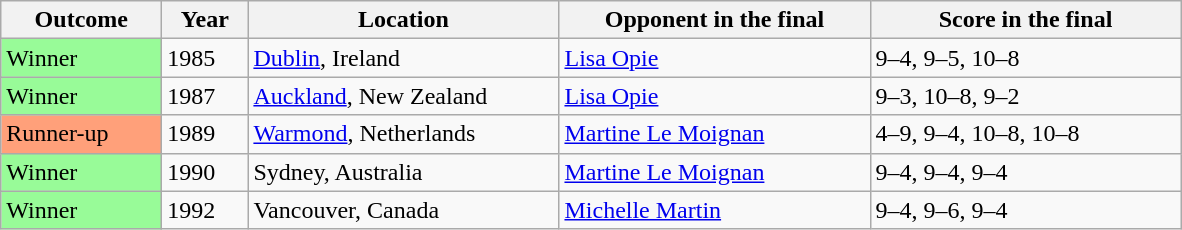<table class="sortable wikitable">
<tr>
<th width="100">Outcome</th>
<th width="50">Year</th>
<th width="200">Location</th>
<th width="200">Opponent in the final</th>
<th width="200">Score in the final</th>
</tr>
<tr>
<td bgcolor="98FB98">Winner</td>
<td>1985</td>
<td><a href='#'>Dublin</a>, Ireland</td>
<td> <a href='#'>Lisa Opie</a></td>
<td>9–4, 9–5, 10–8</td>
</tr>
<tr>
<td bgcolor="98FB98">Winner</td>
<td>1987</td>
<td><a href='#'>Auckland</a>, New Zealand</td>
<td> <a href='#'>Lisa Opie</a></td>
<td>9–3, 10–8, 9–2</td>
</tr>
<tr>
<td bgcolor="FFA07A">Runner-up</td>
<td>1989</td>
<td><a href='#'>Warmond</a>, Netherlands</td>
<td> <a href='#'>Martine Le Moignan</a></td>
<td>4–9, 9–4, 10–8, 10–8</td>
</tr>
<tr>
<td bgcolor="98FB98">Winner</td>
<td>1990</td>
<td>Sydney, Australia</td>
<td> <a href='#'>Martine Le Moignan</a></td>
<td>9–4, 9–4, 9–4</td>
</tr>
<tr>
<td bgcolor="98FB98">Winner</td>
<td>1992</td>
<td>Vancouver, Canada</td>
<td> <a href='#'>Michelle Martin</a></td>
<td>9–4, 9–6, 9–4</td>
</tr>
</table>
